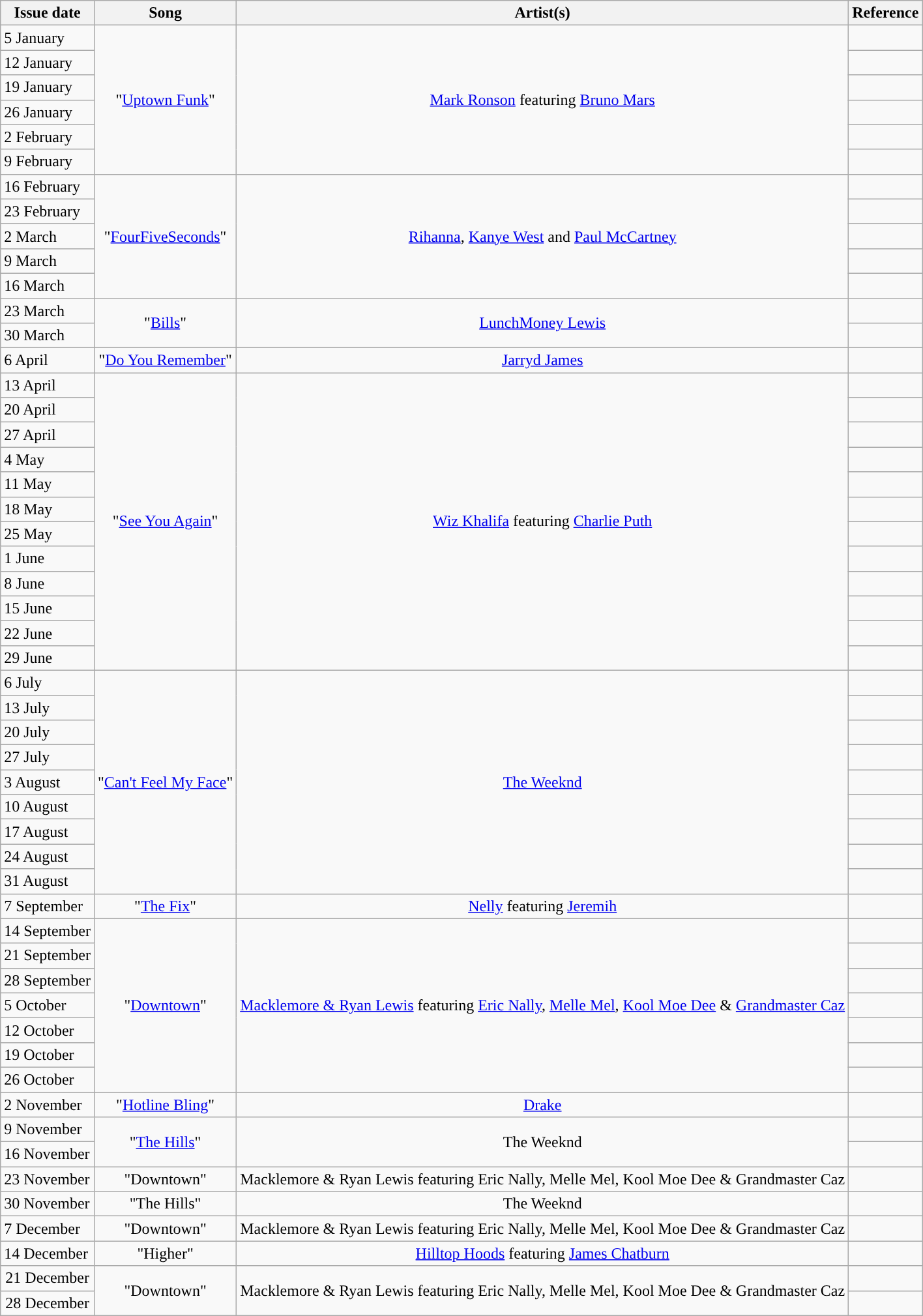<table class="wikitable">
<tr>
<th>Issue date</th>
<th>Song</th>
<th>Artist(s)</th>
<th>Reference</th>
</tr>
<tr>
<td align="left">5 January</td>
<td align="center" rowspan="6">"<a href='#'>Uptown Funk</a>"</td>
<td align="center" rowspan="6"><a href='#'>Mark Ronson</a> featuring <a href='#'>Bruno Mars</a></td>
<td align="center"></td>
</tr>
<tr>
<td align="left">12 January</td>
<td align="center"></td>
</tr>
<tr>
<td align="left">19 January</td>
<td align="center"></td>
</tr>
<tr>
<td align="left">26 January</td>
<td align="center"></td>
</tr>
<tr>
<td align="left">2 February</td>
<td align="center"></td>
</tr>
<tr>
<td align="left">9 February</td>
<td align="center"></td>
</tr>
<tr>
<td align="left">16 February</td>
<td align="center" rowspan="5">"<a href='#'>FourFiveSeconds</a>"</td>
<td align="center" rowspan="5"><a href='#'>Rihanna</a>, <a href='#'>Kanye West</a> and <a href='#'>Paul McCartney</a></td>
<td align="center"></td>
</tr>
<tr>
<td align="left">23 February</td>
<td align="center"></td>
</tr>
<tr>
<td align="left">2 March</td>
<td align="center"></td>
</tr>
<tr>
<td align="left">9 March</td>
<td align="center"></td>
</tr>
<tr>
<td align="left">16 March</td>
<td align="center"></td>
</tr>
<tr>
<td align="left">23 March</td>
<td align="center" rowspan="2">"<a href='#'>Bills</a>"</td>
<td align="center" rowspan="2"><a href='#'>LunchMoney Lewis</a></td>
<td align="center"></td>
</tr>
<tr>
<td align="left">30 March</td>
<td align="center"></td>
</tr>
<tr>
<td align="left">6 April</td>
<td align="center">"<a href='#'>Do You Remember</a>"</td>
<td align="center"><a href='#'>Jarryd James</a></td>
<td align="center"></td>
</tr>
<tr>
<td align="left">13 April</td>
<td align="center" rowspan="12">"<a href='#'>See You Again</a>"</td>
<td align="center" rowspan="12"><a href='#'>Wiz Khalifa</a> featuring <a href='#'>Charlie Puth</a></td>
<td align="center"></td>
</tr>
<tr>
<td align="left">20 April</td>
<td align="center"></td>
</tr>
<tr>
<td align="left">27 April</td>
<td align="center"></td>
</tr>
<tr>
<td align="left">4 May</td>
<td align="center"></td>
</tr>
<tr>
<td align="left">11 May</td>
<td align="center"></td>
</tr>
<tr>
<td align="left">18 May</td>
<td align="center"></td>
</tr>
<tr>
<td align="left">25 May</td>
<td align="center"></td>
</tr>
<tr>
<td align="left">1 June</td>
<td align="center"></td>
</tr>
<tr>
<td align="left">8 June</td>
<td align="center"></td>
</tr>
<tr>
<td align="left">15 June</td>
<td align="center"></td>
</tr>
<tr>
<td align="left">22 June</td>
<td align="center"></td>
</tr>
<tr>
<td align="left">29 June</td>
<td align="center"></td>
</tr>
<tr>
<td align="left">6 July</td>
<td align="center" rowspan="9">"<a href='#'>Can't Feel My Face</a>"</td>
<td align="center" rowspan="9"><a href='#'>The Weeknd</a></td>
<td align="center"></td>
</tr>
<tr>
<td align="left">13 July</td>
<td align="center"></td>
</tr>
<tr>
<td align="left">20 July</td>
<td align="center"></td>
</tr>
<tr>
<td align="left">27 July</td>
<td align="center"></td>
</tr>
<tr>
<td align="left">3 August</td>
<td align="center"></td>
</tr>
<tr>
<td align="left">10 August</td>
<td align="center"></td>
</tr>
<tr>
<td align="left">17 August</td>
<td align="center"></td>
</tr>
<tr>
<td align="left">24 August</td>
<td align="center"></td>
</tr>
<tr>
<td align="left">31 August</td>
<td align="center"></td>
</tr>
<tr>
<td align="left">7 September</td>
<td align="center">"<a href='#'>The Fix</a>"</td>
<td align="center"><a href='#'>Nelly</a> featuring <a href='#'>Jeremih</a></td>
<td align="center"></td>
</tr>
<tr>
<td align="left">14 September</td>
<td align="center" rowspan="7">"<a href='#'>Downtown</a>"</td>
<td align="center" rowspan="7"><a href='#'>Macklemore & Ryan Lewis</a> featuring <a href='#'>Eric Nally</a>, <a href='#'>Melle Mel</a>, <a href='#'>Kool Moe Dee</a> & <a href='#'>Grandmaster Caz</a></td>
<td align="center"></td>
</tr>
<tr>
<td align="left">21 September</td>
<td align="center"></td>
</tr>
<tr>
<td align="left">28 September</td>
<td align="center"></td>
</tr>
<tr>
<td align="left">5 October</td>
<td align="center"></td>
</tr>
<tr>
<td align="left">12 October</td>
<td align="center"></td>
</tr>
<tr>
<td align="left">19 October</td>
<td align="center"></td>
</tr>
<tr>
<td align="left">26 October</td>
<td align="center"></td>
</tr>
<tr>
<td align="left">2 November</td>
<td align="center">"<a href='#'>Hotline Bling</a>"</td>
<td align="center"><a href='#'>Drake</a></td>
<td align="center"></td>
</tr>
<tr>
<td align="left">9 November</td>
<td align="center" rowspan="2">"<a href='#'>The Hills</a>"</td>
<td align="center" rowspan="2">The Weeknd</td>
<td align="center"></td>
</tr>
<tr>
<td align="left">16 November</td>
<td align="center"></td>
</tr>
<tr>
<td align="left">23 November</td>
<td align="center">"Downtown"</td>
<td align="center">Macklemore & Ryan Lewis featuring Eric Nally, Melle Mel, Kool Moe Dee & Grandmaster Caz</td>
<td align="center"></td>
</tr>
<tr>
<td align="left">30 November</td>
<td align="center">"The Hills"</td>
<td align="center">The Weeknd</td>
<td align="center"></td>
</tr>
<tr>
<td align="left">7 December</td>
<td align="center">"Downtown"</td>
<td align="center">Macklemore & Ryan Lewis featuring Eric Nally, Melle Mel, Kool Moe Dee & Grandmaster Caz</td>
<td align="center"></td>
</tr>
<tr>
<td align="left">14 December</td>
<td align="center">"Higher"</td>
<td align="center"><a href='#'>Hilltop Hoods</a> featuring <a href='#'>James Chatburn</a></td>
<td align="center"></td>
</tr>
<tr>
<td align="center">21 December</td>
<td align="center" rowspan="2">"Downtown"</td>
<td align="center" rowspan="2">Macklemore & Ryan Lewis featuring Eric Nally, Melle Mel, Kool Moe Dee & Grandmaster Caz</td>
<td align="center"></td>
</tr>
<tr>
<td align="center">28 December</td>
<td align="center"></td>
</tr>
</table>
